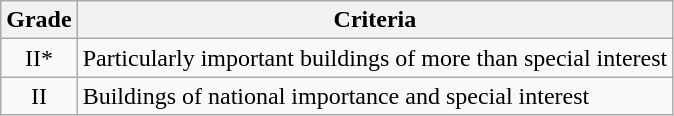<table class="wikitable">
<tr>
<th>Grade</th>
<th>Criteria</th>
</tr>
<tr>
<td align="center" >II*</td>
<td>Particularly important buildings of more than special interest</td>
</tr>
<tr>
<td align="center" >II</td>
<td>Buildings of national importance and special interest</td>
</tr>
</table>
